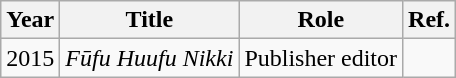<table class="wikitable sortable">
<tr>
<th>Year</th>
<th>Title</th>
<th>Role</th>
<th>Ref.</th>
</tr>
<tr>
<td>2015</td>
<td><em>Fūfu Huufu Nikki</em></td>
<td>Publisher editor</td>
<td></td>
</tr>
</table>
